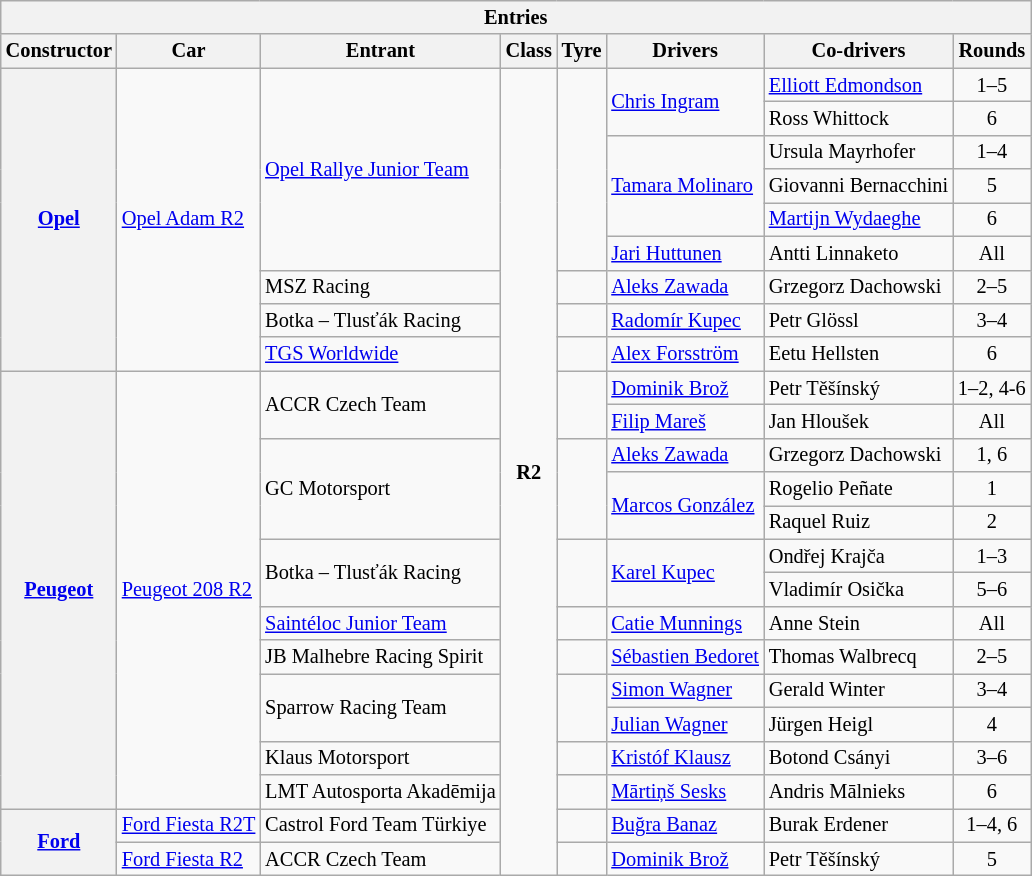<table class="wikitable" style="font-size: 85%">
<tr>
<th colspan="9">Entries</th>
</tr>
<tr>
<th>Constructor</th>
<th>Car</th>
<th>Entrant</th>
<th>Class</th>
<th>Tyre</th>
<th>Drivers</th>
<th>Co-drivers</th>
<th>Rounds</th>
</tr>
<tr>
<th rowspan="9"><a href='#'>Opel</a></th>
<td rowspan="9"><a href='#'>Opel Adam R2</a></td>
<td rowspan="6"> <a href='#'>Opel Rallye Junior Team</a></td>
<td rowspan="24" align="center"><strong><span>R2</span></strong></td>
<td rowspan="6" align="center"></td>
<td rowspan="2"> <a href='#'>Chris Ingram</a></td>
<td> <a href='#'>Elliott Edmondson</a></td>
<td align="center">1–5</td>
</tr>
<tr>
<td> Ross Whittock</td>
<td align="center">6</td>
</tr>
<tr>
<td rowspan="3"> <a href='#'>Tamara Molinaro</a></td>
<td> Ursula Mayrhofer</td>
<td align="center">1–4</td>
</tr>
<tr>
<td> Giovanni Bernacchini</td>
<td align="center">5</td>
</tr>
<tr>
<td> <a href='#'>Martijn Wydaeghe</a></td>
<td align="center">6</td>
</tr>
<tr>
<td> <a href='#'>Jari Huttunen</a></td>
<td> Antti Linnaketo</td>
<td align="center">All</td>
</tr>
<tr>
<td> MSZ Racing</td>
<td align="center"></td>
<td> <a href='#'>Aleks Zawada</a></td>
<td> Grzegorz Dachowski</td>
<td align="center">2–5</td>
</tr>
<tr>
<td> Botka – Tlusťák Racing</td>
<td align="center"></td>
<td> <a href='#'>Radomír Kupec</a></td>
<td> Petr Glössl</td>
<td align="center">3–4</td>
</tr>
<tr>
<td> <a href='#'>TGS Worldwide</a></td>
<td align="center"></td>
<td> <a href='#'>Alex Forsström</a></td>
<td> Eetu Hellsten</td>
<td align="center">6</td>
</tr>
<tr>
<th rowspan="13"><a href='#'>Peugeot</a></th>
<td rowspan="13"><a href='#'>Peugeot 208 R2</a></td>
<td rowspan="2"> ACCR Czech Team</td>
<td rowspan="2" align="center"></td>
<td> <a href='#'>Dominik Brož</a></td>
<td> Petr Těšínský</td>
<td align="center">1–2, 4-6</td>
</tr>
<tr>
<td> <a href='#'>Filip Mareš</a></td>
<td> Jan Hloušek</td>
<td align="center">All</td>
</tr>
<tr>
<td rowspan="3"> GC Motorsport</td>
<td rowspan="3" align="center"></td>
<td> <a href='#'>Aleks Zawada</a></td>
<td> Grzegorz Dachowski</td>
<td align="center">1, 6</td>
</tr>
<tr>
<td rowspan="2"> <a href='#'>Marcos González</a></td>
<td> Rogelio Peñate</td>
<td align="center">1</td>
</tr>
<tr>
<td> Raquel Ruiz</td>
<td align="center">2</td>
</tr>
<tr>
<td rowspan="2"> Botka – Tlusťák Racing</td>
<td rowspan="2" align="center"></td>
<td rowspan="2"> <a href='#'>Karel Kupec</a></td>
<td> Ondřej Krajča</td>
<td align="center">1–3</td>
</tr>
<tr>
<td> Vladimír Osička</td>
<td align="center">5–6</td>
</tr>
<tr>
<td> <a href='#'>Saintéloc Junior Team</a></td>
<td align="center"></td>
<td> <a href='#'>Catie Munnings</a></td>
<td> Anne Stein</td>
<td align="center">All</td>
</tr>
<tr>
<td> JB Malhebre Racing Spirit</td>
<td align="center"></td>
<td> <a href='#'>Sébastien Bedoret</a></td>
<td> Thomas Walbrecq</td>
<td align="center">2–5</td>
</tr>
<tr>
<td rowspan="2"> Sparrow Racing Team</td>
<td rowspan="2" align="center"></td>
<td> <a href='#'>Simon Wagner</a></td>
<td> Gerald Winter</td>
<td align="center">3–4</td>
</tr>
<tr>
<td> <a href='#'>Julian Wagner</a></td>
<td> Jürgen Heigl</td>
<td align="center">4</td>
</tr>
<tr>
<td> Klaus Motorsport</td>
<td align="center"></td>
<td> <a href='#'>Kristóf Klausz</a></td>
<td> Botond Csányi</td>
<td align="center">3–6</td>
</tr>
<tr>
<td> LMT Autosporta Akadēmija</td>
<td align="center"></td>
<td> <a href='#'>Mārtiņš Sesks</a></td>
<td> Andris Mālnieks</td>
<td align="center">6</td>
</tr>
<tr>
<th rowspan="2"><a href='#'>Ford</a></th>
<td><a href='#'>Ford Fiesta R2T</a></td>
<td> Castrol Ford Team Türkiye</td>
<td align="center"></td>
<td> <a href='#'>Buğra Banaz</a></td>
<td> Burak Erdener</td>
<td align="center">1–4, 6</td>
</tr>
<tr>
<td><a href='#'>Ford Fiesta R2</a></td>
<td rowspan="1"> ACCR Czech Team</td>
<td rowspan="1" align="center"></td>
<td> <a href='#'>Dominik Brož</a></td>
<td> Petr Těšínský</td>
<td align="center">5</td>
</tr>
</table>
